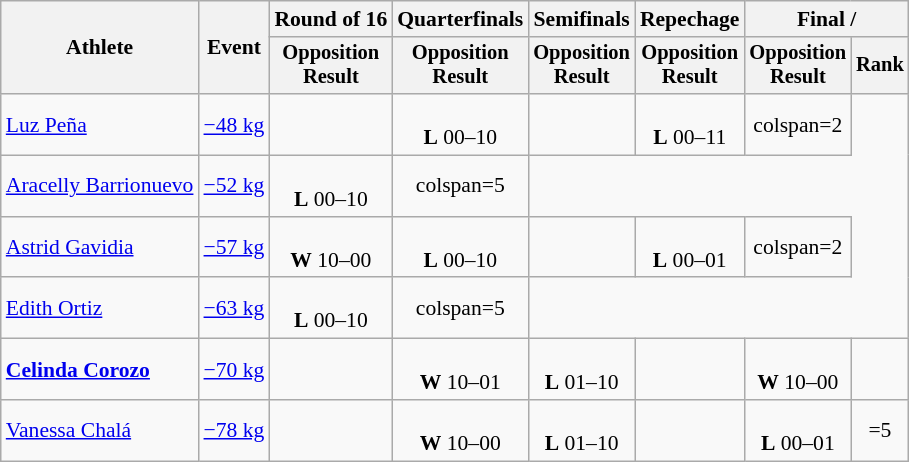<table class="wikitable" style="font-size:90%">
<tr>
<th rowspan=2>Athlete</th>
<th rowspan=2>Event</th>
<th>Round of 16</th>
<th>Quarterfinals</th>
<th>Semifinals</th>
<th>Repechage</th>
<th colspan=2>Final / </th>
</tr>
<tr style="font-size:95%">
<th>Opposition<br>Result</th>
<th>Opposition<br>Result</th>
<th>Opposition<br>Result</th>
<th>Opposition<br>Result</th>
<th>Opposition<br>Result</th>
<th>Rank</th>
</tr>
<tr align=center>
<td align=left><a href='#'>Luz Peña</a></td>
<td align=left><a href='#'>−48 kg</a></td>
<td></td>
<td><br><strong>L</strong> 00–10</td>
<td></td>
<td><br><strong>L</strong> 00–11</td>
<td>colspan=2 </td>
</tr>
<tr align=center>
<td align=left><a href='#'>Aracelly Barrionuevo</a></td>
<td align=left><a href='#'>−52 kg</a></td>
<td><br><strong>L</strong> 00–10</td>
<td>colspan=5 </td>
</tr>
<tr align=center>
<td align=left><a href='#'>Astrid Gavidia</a></td>
<td align=left><a href='#'>−57 kg</a></td>
<td><br><strong>W</strong> 10–00</td>
<td><br><strong>L</strong> 00–10</td>
<td></td>
<td><br><strong>L</strong> 00–01</td>
<td>colspan=2 </td>
</tr>
<tr align=center>
<td align=left><a href='#'>Edith Ortiz</a></td>
<td align=left><a href='#'>−63 kg</a></td>
<td><br><strong>L</strong> 00–10</td>
<td>colspan=5 </td>
</tr>
<tr align=center>
<td align=left><strong><a href='#'>Celinda Corozo</a></strong></td>
<td align=left><a href='#'>−70 kg</a></td>
<td></td>
<td><br><strong>W</strong> 10–01</td>
<td><br><strong>L</strong> 01–10</td>
<td></td>
<td><br><strong>W</strong> 10–00</td>
<td></td>
</tr>
<tr align=center>
<td align=left><a href='#'>Vanessa Chalá</a></td>
<td align=left><a href='#'>−78 kg</a></td>
<td></td>
<td><br><strong>W</strong> 10–00</td>
<td><br><strong>L</strong> 01–10</td>
<td></td>
<td><br><strong>L</strong> 00–01</td>
<td>=5</td>
</tr>
</table>
